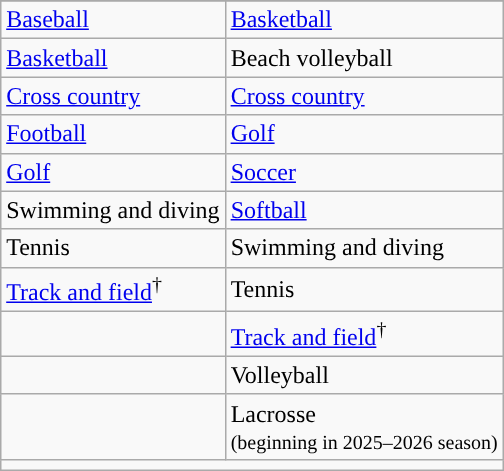<table class="wikitable" style="float:right; clear:right; margin:0 0 1em 1em;">
<tr>
</tr>
<tr>
<td><a href='#'>Baseball</a></td>
<td><a href='#'>Basketball</a></td>
</tr>
<tr>
<td><a href='#'>Basketball</a></td>
<td>Beach volleyball</td>
</tr>
<tr>
<td><a href='#'>Cross country</a></td>
<td><a href='#'>Cross country</a></td>
</tr>
<tr>
<td><a href='#'>Football</a></td>
<td><a href='#'>Golf</a></td>
</tr>
<tr>
<td><a href='#'>Golf</a></td>
<td><a href='#'>Soccer</a></td>
</tr>
<tr>
<td>Swimming and diving</td>
<td><a href='#'>Softball</a></td>
</tr>
<tr>
<td>Tennis</td>
<td>Swimming and diving</td>
</tr>
<tr>
<td><a href='#'>Track and field</a><sup>†</sup></td>
<td>Tennis</td>
</tr>
<tr>
<td></td>
<td><a href='#'>Track and field</a><sup>†</sup></td>
</tr>
<tr>
<td></td>
<td>Volleyball</td>
</tr>
<tr>
<td></td>
<td>Lacrosse<br><small>(beginning in 2025–2026 season)</small><br></td>
</tr>
<tr>
<td colspan="2"></td>
</tr>
</table>
